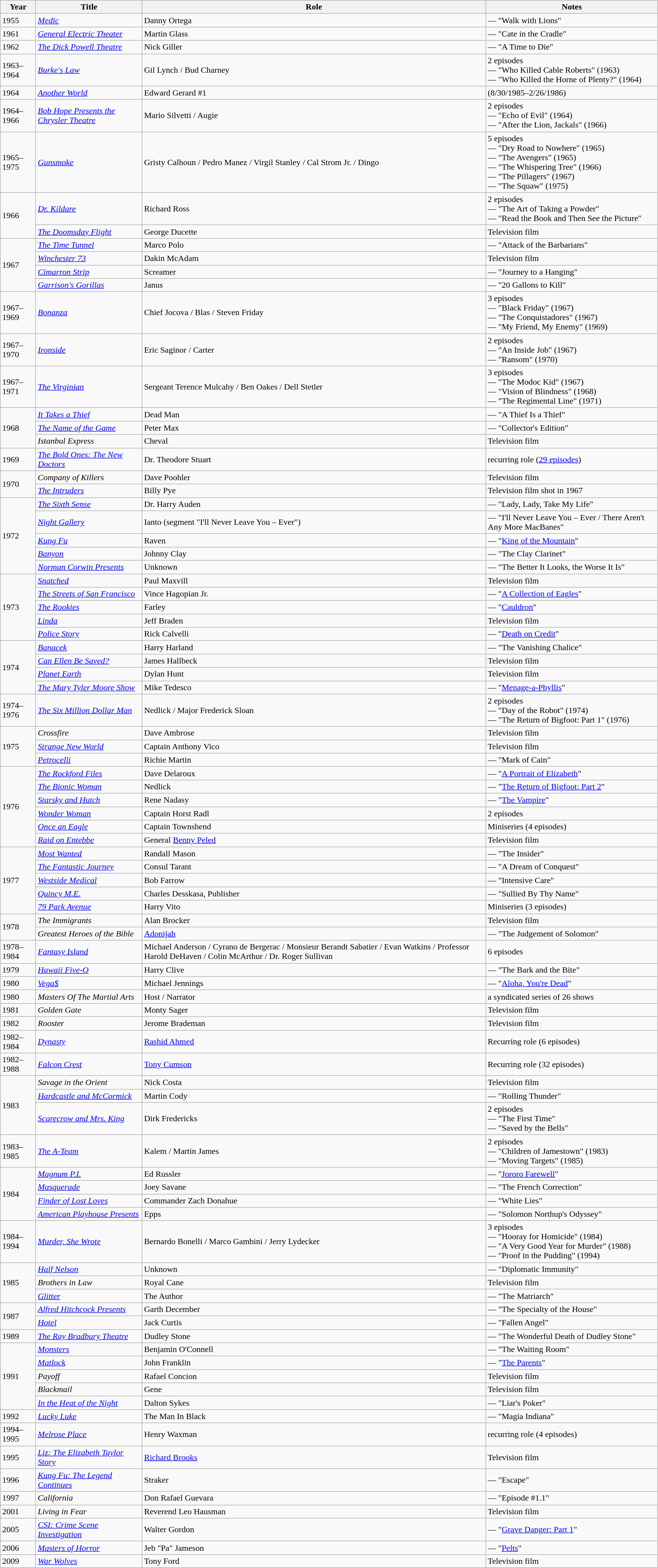<table class="wikitable sortable">
<tr>
<th>Year</th>
<th>Title</th>
<th>Role</th>
<th class="unsortable">Notes</th>
</tr>
<tr>
<td>1955</td>
<td><em><a href='#'>Medic</a></em></td>
<td>Danny Ortega</td>
<td>— "Walk with Lions"</td>
</tr>
<tr>
<td>1961</td>
<td><em><a href='#'>General Electric Theater</a></em></td>
<td>Martin Glass</td>
<td>— "Cate in the Cradle"</td>
</tr>
<tr>
<td>1962</td>
<td><em><a href='#'>The Dick Powell Theatre</a></em></td>
<td>Nick Giller</td>
<td>— "A Time to Die"</td>
</tr>
<tr>
<td>1963–1964</td>
<td><em><a href='#'>Burke's Law</a></em></td>
<td>Gil Lynch / Bud Charney</td>
<td>2 episodes<br>— "Who Killed Cable Roberts" (1963)<br>— "Who Killed the Horne of Plenty?" (1964)</td>
</tr>
<tr>
<td>1964</td>
<td><em><a href='#'>Another World</a></em></td>
<td>Edward Gerard #1</td>
<td>(8/30/1985–2/26/1986)</td>
</tr>
<tr http://www.anotherworldhomepage.com/1edward.html>
<td>1964–1966</td>
<td><em><a href='#'>Bob Hope Presents the Chrysler Theatre</a></em></td>
<td>Mario Silvetti / Augie</td>
<td>2 episodes<br>— "Echo of Evil" (1964)<br>— "After the Lion, Jackals" (1966)</td>
</tr>
<tr>
<td>1965–1975</td>
<td><em><a href='#'>Gunsmoke</a></em></td>
<td>Gristy Calhoun / Pedro Manez / Virgil Stanley / Cal Strom Jr. / Dingo</td>
<td>5 episodes<br>— "Dry Road to Nowhere" (1965)<br>— "The Avengers" (1965)<br>— "The Whispering Tree" (1966)<br>— "The Pillagers" (1967)<br>— "The Squaw" (1975)</td>
</tr>
<tr>
<td rowspan="2">1966</td>
<td><em><a href='#'>Dr. Kildare</a></em></td>
<td>Richard Ross</td>
<td>2 episodes<br>— "The Art of Taking a Powder"<br>— "Read the Book and Then See the Picture"</td>
</tr>
<tr>
<td><em><a href='#'>The Doomsday Flight</a></em></td>
<td>George Ducette</td>
<td>Television film</td>
</tr>
<tr>
<td rowspan="4">1967</td>
<td><em><a href='#'>The Time Tunnel</a></em></td>
<td>Marco Polo</td>
<td>— "Attack of the Barbarians"</td>
</tr>
<tr>
<td><em><a href='#'>Winchester 73</a></em></td>
<td>Dakin McAdam</td>
<td>Television film</td>
</tr>
<tr>
<td><em><a href='#'>Cimarron Strip</a></em></td>
<td>Screamer</td>
<td>— "Journey to a Hanging"</td>
</tr>
<tr>
<td><em><a href='#'>Garrison's Gorillas</a></em></td>
<td>Janus</td>
<td>— "20 Gallons to Kill"</td>
</tr>
<tr>
<td>1967–1969</td>
<td><em><a href='#'>Bonanza</a></em></td>
<td>Chief Jocova / Blas / Steven Friday</td>
<td>3 episodes<br>— "Black Friday" (1967)<br>— "The Conquistadores" (1967)<br>— "My Friend, My Enemy" (1969)</td>
</tr>
<tr>
<td>1967–1970</td>
<td><em><a href='#'>Ironside</a></em></td>
<td>Eric Saginor / Carter</td>
<td>2 episodes<br>— "An Inside Job" (1967)<br>— "Ransom" (1970)</td>
</tr>
<tr>
<td>1967–1971</td>
<td><em><a href='#'>The Virginian</a></em></td>
<td>Sergeant Terence Mulcahy / Ben Oakes / Dell Stetler</td>
<td>3 episodes<br>— "The Modoc Kid" (1967)<br>— "Vision of Blindness" (1968)<br>— "The Regimental Line" (1971)</td>
</tr>
<tr>
<td rowspan="3">1968</td>
<td><em><a href='#'>It Takes a Thief</a></em></td>
<td>Dead Man</td>
<td>— "A Thief Is a Thief"</td>
</tr>
<tr>
<td><em><a href='#'>The Name of the Game</a></em></td>
<td>Peter Max</td>
<td>— "Collector's Edition"</td>
</tr>
<tr>
<td><em>Istanbul Express</em></td>
<td>Cheval</td>
<td>Television film</td>
</tr>
<tr>
<td>1969</td>
<td><em><a href='#'>The Bold Ones: The New Doctors</a></em></td>
<td>Dr. Theodore Stuart</td>
<td>recurring role (<a href='#'>29 episodes</a>)</td>
</tr>
<tr>
<td rowspan="2">1970</td>
<td><em>Company of Killers</em></td>
<td>Dave Poohler</td>
<td>Television film</td>
</tr>
<tr>
<td><em><a href='#'>The Intruders</a></em></td>
<td>Billy Pye</td>
<td>Television film shot in 1967</td>
</tr>
<tr>
<td rowspan="5">1972</td>
<td><em><a href='#'>The Sixth Sense</a></em></td>
<td>Dr. Harry Auden</td>
<td>— "Lady, Lady, Take My Life"</td>
</tr>
<tr>
<td><em><a href='#'>Night Gallery</a></em></td>
<td>Ianto (segment "I'll Never Leave You – Ever")</td>
<td>— "I'll Never Leave You – Ever / There Aren't Any More MacBanes"</td>
</tr>
<tr>
<td><em><a href='#'>Kung Fu</a></em></td>
<td>Raven</td>
<td>— "<a href='#'>King of the Mountain</a>"</td>
</tr>
<tr>
<td><em><a href='#'>Banyon</a></em></td>
<td>Johnny Clay</td>
<td>— "The Clay Clarinet"</td>
</tr>
<tr>
<td><em><a href='#'>Norman Corwin Presents</a></em></td>
<td>Unknown</td>
<td>— "The Better It Looks, the Worse It Is"</td>
</tr>
<tr>
<td rowspan="5">1973</td>
<td><em><a href='#'>Snatched</a></em></td>
<td>Paul Maxvill</td>
<td>Television film</td>
</tr>
<tr>
<td><em><a href='#'>The Streets of San Francisco</a></em></td>
<td>Vince Hagopian Jr.</td>
<td>— "<a href='#'>A Collection of Eagles</a>"</td>
</tr>
<tr>
<td><em><a href='#'>The Rookies</a></em></td>
<td>Farley</td>
<td>— "<a href='#'>Cauldron</a>"</td>
</tr>
<tr>
<td><em><a href='#'>Linda</a></em></td>
<td>Jeff Braden</td>
<td>Television film</td>
</tr>
<tr>
<td><em><a href='#'>Police Story</a></em></td>
<td>Rick Calvelli</td>
<td>— "<a href='#'>Death on Credit</a>"</td>
</tr>
<tr>
<td rowspan="4">1974</td>
<td><em><a href='#'>Banacek</a></em></td>
<td>Harry Harland</td>
<td>— "The Vanishing Chalice"</td>
</tr>
<tr>
<td><em><a href='#'>Can Ellen Be Saved?</a></em></td>
<td>James Hallbeck</td>
<td>Television film</td>
</tr>
<tr>
<td><em><a href='#'>Planet Earth</a></em></td>
<td>Dylan Hunt</td>
<td>Television film</td>
</tr>
<tr>
<td><em><a href='#'>The Mary Tyler Moore Show</a></em></td>
<td>Mike Tedesco</td>
<td>— "<a href='#'>Menage-a-Phyllis</a>"</td>
</tr>
<tr>
<td>1974–1976</td>
<td><em><a href='#'>The Six Million Dollar Man</a></em></td>
<td>Nedlick / Major Frederick Sloan</td>
<td>2 episodes<br>— "Day of the Robot" (1974)<br>— "The Return of Bigfoot: Part 1" (1976)</td>
</tr>
<tr>
<td rowspan="3">1975</td>
<td><em>Crossfire</em></td>
<td>Dave Ambrose</td>
<td>Television film</td>
</tr>
<tr>
<td><em><a href='#'>Strange New World</a></em></td>
<td>Captain Anthony Vico</td>
<td>Television film</td>
</tr>
<tr>
<td><em><a href='#'>Petrocelli</a></em></td>
<td>Richie Martin</td>
<td>— "Mark of Cain"</td>
</tr>
<tr>
<td rowspan="6">1976</td>
<td><em><a href='#'>The Rockford Files</a></em></td>
<td>Dave Delaroux</td>
<td>— "<a href='#'>A Portrait of Elizabeth</a>"</td>
</tr>
<tr>
<td><em><a href='#'>The Bionic Woman</a></em></td>
<td>Nedlick</td>
<td>— "<a href='#'>The Return of Bigfoot: Part 2</a>"</td>
</tr>
<tr>
<td><em><a href='#'>Starsky and Hutch</a></em></td>
<td>Rene Nadasy</td>
<td>— "<a href='#'>The Vampire</a>"</td>
</tr>
<tr>
<td><em><a href='#'>Wonder Woman</a></em></td>
<td>Captain Horst Radl</td>
<td>2 episodes</td>
</tr>
<tr>
<td><em><a href='#'>Once an Eagle</a></em></td>
<td>Captain Townshend</td>
<td>Miniseries (4 episodes)</td>
</tr>
<tr>
<td><em><a href='#'>Raid on Entebbe</a></em></td>
<td>General <a href='#'>Benny Peled</a></td>
<td>Television film</td>
</tr>
<tr>
<td rowspan="5">1977</td>
<td><em><a href='#'>Most Wanted</a></em></td>
<td>Randall Mason</td>
<td>— "The Insider"</td>
</tr>
<tr>
<td><em><a href='#'>The Fantastic Journey</a></em></td>
<td>Consul Tarant</td>
<td>— "A Dream of Conquest"</td>
</tr>
<tr>
<td><em><a href='#'>Westside Medical</a></em></td>
<td>Bob Farrow</td>
<td>— "Intensive Care"</td>
</tr>
<tr>
<td><em><a href='#'>Quincy M.E.</a></em></td>
<td>Charles Desskasa, Publisher</td>
<td>— "Sullied By Thy Name"</td>
</tr>
<tr>
<td><em><a href='#'>79 Park Avenue</a></em></td>
<td>Harry Vito</td>
<td>Miniseries (3 episodes)</td>
</tr>
<tr>
<td rowspan="2">1978</td>
<td><em>The Immigrants</em></td>
<td>Alan Brocker</td>
<td>Television film</td>
</tr>
<tr>
<td><em>Greatest Heroes of the Bible</em></td>
<td><a href='#'>Adonijah</a></td>
<td>— "The Judgement of Solomon"</td>
</tr>
<tr>
<td>1978–1984</td>
<td><em><a href='#'>Fantasy Island</a></em></td>
<td>Michael Anderson / Cyrano de Bergerac / Monsieur Berandt Sabatier / Evan Watkins / Professor Harold DeHaven / Colin McArthur / Dr. Roger Sullivan</td>
<td>6 episodes</td>
</tr>
<tr>
<td>1979</td>
<td><em><a href='#'>Hawaii Five-O</a></em></td>
<td>Harry Clive</td>
<td>— "The Bark and the Bite"</td>
</tr>
<tr>
<td>1980</td>
<td><em><a href='#'>Vega$</a></em></td>
<td>Michael Jennings</td>
<td>— "<a href='#'>Aloha, You're Dead</a>"</td>
</tr>
<tr>
<td>1980</td>
<td><em>Masters Of The Martial Arts</em></td>
<td>Host / Narrator</td>
<td>a syndicated series of 26 shows</td>
</tr>
<tr>
<td>1981</td>
<td><em>Golden Gate</em></td>
<td>Monty Sager</td>
<td>Television film</td>
</tr>
<tr>
<td>1982</td>
<td><em>Rooster</em></td>
<td>Jerome Brademan</td>
<td>Television film</td>
</tr>
<tr>
<td>1982–1984</td>
<td><em><a href='#'>Dynasty</a></em></td>
<td><a href='#'>Rashid Ahmed</a></td>
<td>Recurring role (6 episodes)</td>
</tr>
<tr>
<td>1982–1988</td>
<td><em><a href='#'>Falcon Crest</a></em></td>
<td><a href='#'>Tony Cumson</a></td>
<td>Recurring role (32 episodes)</td>
</tr>
<tr>
<td rowspan="3">1983</td>
<td><em>Savage in the Orient</em></td>
<td>Nick Costa</td>
<td>Television film</td>
</tr>
<tr>
<td><em><a href='#'>Hardcastle and McCormick</a></em></td>
<td>Martin Cody</td>
<td>— "Rolling Thunder"</td>
</tr>
<tr>
<td><em><a href='#'>Scarecrow and Mrs. King</a></em></td>
<td>Dirk Fredericks</td>
<td>2 episodes<br>— "The First Time"<br>— "Saved by the Bells"</td>
</tr>
<tr>
<td>1983–1985</td>
<td><em><a href='#'>The A-Team</a></em></td>
<td>Kalem / Martin James</td>
<td>2 episodes<br>— "Children of Jamestown" (1983)<br>— "Moving Targets" (1985)</td>
</tr>
<tr>
<td rowspan="4">1984</td>
<td><em><a href='#'>Magnum P.I.</a></em></td>
<td>Ed Russler</td>
<td>— "<a href='#'>Jororo Farewell</a>"</td>
</tr>
<tr>
<td><em><a href='#'>Masquerade</a></em></td>
<td>Joey Savane</td>
<td>— "The French Correction"</td>
</tr>
<tr>
<td><em><a href='#'>Finder of Lost Loves</a></em></td>
<td>Commander Zach Donahue</td>
<td>— "White Lies"</td>
</tr>
<tr>
<td><em><a href='#'>American Playhouse Presents</a></em></td>
<td>Epps</td>
<td>— "Solomon Northup's Odyssey"</td>
</tr>
<tr>
<td>1984–1994</td>
<td><em><a href='#'>Murder, She Wrote</a></em></td>
<td>Bernardo Bonelli / Marco Gambini / Jerry Lydecker</td>
<td>3 episodes<br>— "Hooray for Homicide" (1984)<br>— "A Very Good Year for Murder" (1988)<br>— "Proof in the Pudding" (1994)</td>
</tr>
<tr>
<td rowspan="3">1985</td>
<td><em><a href='#'>Half Nelson</a></em></td>
<td>Unknown</td>
<td>— "Diplomatic Immunity"</td>
</tr>
<tr>
<td><em>Brothers in Law</em></td>
<td>Royal Cane</td>
<td>Television film</td>
</tr>
<tr>
<td><em><a href='#'>Glitter</a></em></td>
<td>The Author</td>
<td>— "The Matriarch"</td>
</tr>
<tr>
<td rowspan="2">1987</td>
<td><em><a href='#'>Alfred Hitchcock Presents</a></em></td>
<td>Garth December</td>
<td>— "The Specialty of the House"</td>
</tr>
<tr>
<td><em><a href='#'>Hotel</a></em></td>
<td>Jack Curtis</td>
<td>— "Fallen Angel"</td>
</tr>
<tr>
<td>1989</td>
<td><em><a href='#'>The Ray Bradbury Theatre</a></em></td>
<td>Dudley Stone</td>
<td>— "The Wonderful Death of Dudley Stone"</td>
</tr>
<tr>
<td rowspan="5">1991</td>
<td><em><a href='#'>Monsters</a></em></td>
<td>Benjamin O'Connell</td>
<td>— "The Waiting Room"</td>
</tr>
<tr>
<td><em><a href='#'>Matlock</a></em></td>
<td>John Franklin</td>
<td>— "<a href='#'>The Parents</a>"</td>
</tr>
<tr>
<td><em>Payoff</em></td>
<td>Rafael Concion</td>
<td>Television film</td>
</tr>
<tr>
<td><em>Blackmail</em></td>
<td>Gene</td>
<td>Television film</td>
</tr>
<tr>
<td><em><a href='#'>In the Heat of the Night</a></em></td>
<td>Dalton Sykes</td>
<td>— "Liar's Poker"</td>
</tr>
<tr>
<td>1992</td>
<td><em><a href='#'>Lucky Luke</a></em></td>
<td>The Man In Black</td>
<td>— "Magia Indiana"</td>
</tr>
<tr>
<td>1994–1995</td>
<td><em><a href='#'>Melrose Place</a></em></td>
<td>Henry Waxman</td>
<td>recurring role (4 episodes)</td>
</tr>
<tr>
<td>1995</td>
<td><em><a href='#'>Liz: The Elizabeth Taylor Story</a></em></td>
<td><a href='#'>Richard Brooks</a></td>
<td>Television film</td>
</tr>
<tr>
<td>1996</td>
<td><em><a href='#'>Kung Fu: The Legend Continues</a></em></td>
<td>Straker</td>
<td>— "Escape"</td>
</tr>
<tr>
<td>1997</td>
<td><em>California</em></td>
<td>Don Rafael Guevara</td>
<td>— "Episode #1.1"</td>
</tr>
<tr>
<td>2001</td>
<td><em>Living in Fear</em></td>
<td>Reverend Leo Hausman</td>
<td>Television film</td>
</tr>
<tr>
<td>2005</td>
<td><em><a href='#'>CSI: Crime Scene Investigation</a></em></td>
<td>Walter Gordon</td>
<td>— "<a href='#'>Grave Danger: Part 1</a>"</td>
</tr>
<tr>
<td>2006</td>
<td><em><a href='#'>Masters of Horror</a></em></td>
<td>Jeb "Pa" Jameson</td>
<td>— "<a href='#'>Pelts</a>"</td>
</tr>
<tr>
<td>2009</td>
<td><em><a href='#'>War Wolves</a></em></td>
<td>Tony Ford</td>
<td>Television film</td>
</tr>
</table>
